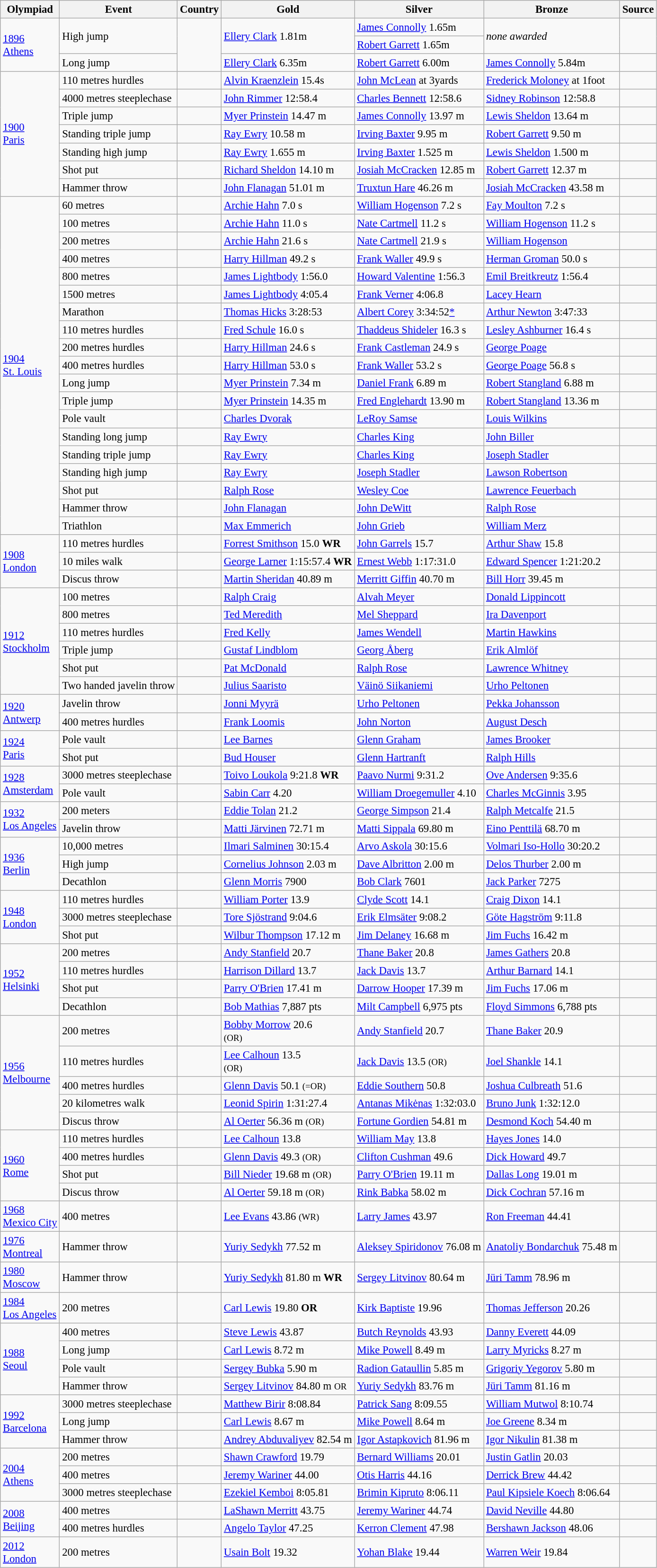<table class="wikitable" style="font-size:95%">
<tr>
<th>Olympiad</th>
<th>Event</th>
<th>Country</th>
<th>Gold</th>
<th>Silver</th>
<th>Bronze</th>
<th>Source</th>
</tr>
<tr>
<td rowspan=3><a href='#'>1896<br>Athens</a></td>
<td rowspan=2>High jump<br></td>
<td rowspan="3"></td>
<td rowspan=2><a href='#'>Ellery Clark</a> 1.81m </td>
<td><a href='#'>James Connolly</a> 1.65m</td>
<td rowspan=2><em>none awarded</em></td>
<td rowspan=2></td>
</tr>
<tr>
<td><a href='#'>Robert Garrett</a> 1.65m</td>
</tr>
<tr>
<td>Long jump<br></td>
<td><a href='#'>Ellery Clark</a> 6.35m </td>
<td><a href='#'>Robert Garrett</a> 6.00m</td>
<td><a href='#'>James Connolly</a> 5.84m</td>
<td></td>
</tr>
<tr>
<td rowspan=7><a href='#'>1900<br>Paris</a></td>
<td>110 metres hurdles<br></td>
<td></td>
<td><a href='#'>Alvin Kraenzlein</a> 15.4s </td>
<td><a href='#'>John McLean</a> at 3yards</td>
<td><a href='#'>Frederick Moloney</a> at 1foot</td>
<td></td>
</tr>
<tr>
<td>4000 metres steeplechase<br></td>
<td></td>
<td><a href='#'>John Rimmer</a> 12:58.4</td>
<td><a href='#'>Charles Bennett</a> 12:58.6</td>
<td><a href='#'>Sidney Robinson</a> 12:58.8</td>
<td></td>
</tr>
<tr>
<td>Triple jump<br></td>
<td></td>
<td><a href='#'>Myer Prinstein</a> 14.47 m</td>
<td><a href='#'>James Connolly</a> 13.97 m</td>
<td><a href='#'>Lewis Sheldon</a> 13.64 m</td>
<td></td>
</tr>
<tr>
<td>Standing triple jump<br></td>
<td></td>
<td><a href='#'>Ray Ewry</a> 10.58 m</td>
<td><a href='#'>Irving Baxter</a> 9.95 m</td>
<td><a href='#'>Robert Garrett</a> 9.50 m</td>
<td></td>
</tr>
<tr>
<td>Standing high jump<br></td>
<td></td>
<td><a href='#'>Ray Ewry</a> 1.655 m</td>
<td><a href='#'>Irving Baxter</a> 1.525 m</td>
<td><a href='#'>Lewis Sheldon</a> 1.500 m</td>
<td></td>
</tr>
<tr>
<td>Shot put<br></td>
<td></td>
<td><a href='#'>Richard Sheldon</a> 14.10 m</td>
<td><a href='#'>Josiah McCracken</a> 12.85 m</td>
<td><a href='#'>Robert Garrett</a> 12.37 m</td>
<td></td>
</tr>
<tr>
<td>Hammer throw<br></td>
<td></td>
<td><a href='#'>John Flanagan</a> 51.01 m</td>
<td><a href='#'>Truxtun Hare</a> 46.26 m</td>
<td><a href='#'>Josiah McCracken</a> 43.58 m</td>
<td></td>
</tr>
<tr>
<td rowspan=19><a href='#'>1904<br>St. Louis</a></td>
<td>60 metres<br></td>
<td></td>
<td><a href='#'>Archie Hahn</a> 7.0 s</td>
<td><a href='#'>William Hogenson</a> 7.2 s</td>
<td><a href='#'>Fay Moulton</a> 7.2 s</td>
<td></td>
</tr>
<tr>
<td>100 metres<br></td>
<td></td>
<td><a href='#'>Archie Hahn</a> 11.0 s</td>
<td><a href='#'>Nate Cartmell</a> 11.2 s</td>
<td><a href='#'>William Hogenson</a> 11.2 s</td>
<td></td>
</tr>
<tr>
<td>200 metres<br></td>
<td></td>
<td><a href='#'>Archie Hahn</a> 21.6 s</td>
<td><a href='#'>Nate Cartmell</a> 21.9 s</td>
<td><a href='#'>William Hogenson</a></td>
<td></td>
</tr>
<tr>
<td>400 metres<br></td>
<td></td>
<td><a href='#'>Harry Hillman</a> 49.2 s</td>
<td><a href='#'>Frank Waller</a> 49.9 s</td>
<td><a href='#'>Herman Groman</a> 50.0 s</td>
<td></td>
</tr>
<tr>
<td>800 metres<br></td>
<td></td>
<td><a href='#'>James Lightbody</a> 1:56.0</td>
<td><a href='#'>Howard Valentine</a> 1:56.3</td>
<td><a href='#'>Emil Breitkreutz</a> 1:56.4</td>
<td></td>
</tr>
<tr>
<td>1500 metres<br></td>
<td></td>
<td><a href='#'>James Lightbody</a> 4:05.4</td>
<td><a href='#'>Frank Verner</a> 4:06.8</td>
<td><a href='#'>Lacey Hearn</a></td>
<td></td>
</tr>
<tr>
<td>Marathon<br></td>
<td></td>
<td><a href='#'>Thomas Hicks</a> 3:28:53</td>
<td><a href='#'>Albert Corey</a> 3:34:52<a href='#'>*</a></td>
<td><a href='#'>Arthur Newton</a> 3:47:33</td>
<td></td>
</tr>
<tr>
<td>110 metres hurdles<br></td>
<td></td>
<td><a href='#'>Fred Schule</a> 16.0 s</td>
<td><a href='#'>Thaddeus Shideler</a> 16.3 s</td>
<td><a href='#'>Lesley Ashburner</a> 16.4 s</td>
<td></td>
</tr>
<tr>
<td>200 metres hurdles<br></td>
<td></td>
<td><a href='#'>Harry Hillman</a> 24.6 s</td>
<td><a href='#'>Frank Castleman</a> 24.9 s</td>
<td><a href='#'>George Poage</a></td>
<td></td>
</tr>
<tr>
<td>400 metres hurdles<br></td>
<td></td>
<td><a href='#'>Harry Hillman</a> 53.0 s</td>
<td><a href='#'>Frank Waller</a> 53.2 s</td>
<td><a href='#'>George Poage</a> 56.8 s</td>
<td></td>
</tr>
<tr>
<td>Long jump<br></td>
<td></td>
<td><a href='#'>Myer Prinstein</a> 7.34 m</td>
<td><a href='#'>Daniel Frank</a> 6.89 m</td>
<td><a href='#'>Robert Stangland</a> 6.88 m</td>
<td></td>
</tr>
<tr>
<td>Triple jump<br></td>
<td></td>
<td><a href='#'>Myer Prinstein</a> 14.35 m</td>
<td><a href='#'>Fred Englehardt</a> 13.90 m</td>
<td><a href='#'>Robert Stangland</a> 13.36 m</td>
<td></td>
</tr>
<tr>
<td>Pole vault<br></td>
<td></td>
<td><a href='#'>Charles Dvorak</a></td>
<td><a href='#'>LeRoy Samse</a></td>
<td><a href='#'>Louis Wilkins</a></td>
<td></td>
</tr>
<tr>
<td>Standing long jump<br></td>
<td></td>
<td><a href='#'>Ray Ewry</a></td>
<td><a href='#'>Charles King</a></td>
<td><a href='#'>John Biller</a></td>
<td></td>
</tr>
<tr>
<td>Standing triple jump<br></td>
<td></td>
<td><a href='#'>Ray Ewry</a></td>
<td><a href='#'>Charles King</a></td>
<td><a href='#'>Joseph Stadler</a></td>
<td></td>
</tr>
<tr>
<td>Standing high jump<br></td>
<td></td>
<td><a href='#'>Ray Ewry</a></td>
<td><a href='#'>Joseph Stadler</a></td>
<td><a href='#'>Lawson Robertson</a></td>
<td></td>
</tr>
<tr>
<td>Shot put<br></td>
<td></td>
<td><a href='#'>Ralph Rose</a></td>
<td><a href='#'>Wesley Coe</a></td>
<td><a href='#'>Lawrence Feuerbach</a></td>
<td></td>
</tr>
<tr>
<td>Hammer throw<br></td>
<td></td>
<td><a href='#'>John Flanagan</a></td>
<td><a href='#'>John DeWitt</a></td>
<td><a href='#'>Ralph Rose</a></td>
<td></td>
</tr>
<tr>
<td>Triathlon<br></td>
<td></td>
<td><a href='#'>Max Emmerich</a></td>
<td><a href='#'>John Grieb</a></td>
<td><a href='#'>William Merz</a></td>
<td></td>
</tr>
<tr>
<td rowspan=3><a href='#'>1908<br>London</a></td>
<td>110 metres hurdles<br></td>
<td></td>
<td><a href='#'>Forrest Smithson</a> 15.0 <strong>WR</strong></td>
<td><a href='#'>John Garrels</a> 15.7</td>
<td><a href='#'>Arthur Shaw</a> 15.8</td>
<td></td>
</tr>
<tr>
<td>10 miles walk<br></td>
<td></td>
<td><a href='#'>George Larner</a> 1:15:57.4 <strong>WR</strong></td>
<td><a href='#'>Ernest Webb</a> 1:17:31.0</td>
<td><a href='#'>Edward Spencer</a> 1:21:20.2</td>
<td></td>
</tr>
<tr>
<td>Discus throw<br></td>
<td></td>
<td><a href='#'>Martin Sheridan</a> 40.89 m </td>
<td><a href='#'>Merritt Giffin</a> 40.70 m</td>
<td><a href='#'>Bill Horr</a> 39.45 m</td>
<td></td>
</tr>
<tr>
<td rowspan=6><a href='#'>1912<br>Stockholm</a></td>
<td>100 metres<br></td>
<td></td>
<td><a href='#'>Ralph Craig</a></td>
<td><a href='#'>Alvah Meyer</a></td>
<td><a href='#'>Donald Lippincott</a></td>
<td></td>
</tr>
<tr>
<td>800 metres<br></td>
<td></td>
<td><a href='#'>Ted Meredith</a></td>
<td><a href='#'>Mel Sheppard</a></td>
<td><a href='#'>Ira Davenport</a></td>
<td></td>
</tr>
<tr>
<td>110 metres hurdles<br></td>
<td></td>
<td><a href='#'>Fred Kelly</a></td>
<td><a href='#'>James Wendell</a></td>
<td><a href='#'>Martin Hawkins</a></td>
<td></td>
</tr>
<tr>
<td>Triple jump<br></td>
<td></td>
<td><a href='#'>Gustaf Lindblom</a></td>
<td><a href='#'>Georg Åberg</a></td>
<td><a href='#'>Erik Almlöf</a></td>
<td></td>
</tr>
<tr>
<td>Shot put<br></td>
<td></td>
<td><a href='#'>Pat McDonald</a></td>
<td><a href='#'>Ralph Rose</a></td>
<td><a href='#'>Lawrence Whitney</a></td>
<td></td>
</tr>
<tr>
<td>Two handed javelin throw<br></td>
<td></td>
<td><a href='#'>Julius Saaristo</a></td>
<td><a href='#'>Väinö Siikaniemi</a></td>
<td><a href='#'>Urho Peltonen</a></td>
<td></td>
</tr>
<tr>
<td rowspan=2><a href='#'>1920<br>Antwerp</a></td>
<td>Javelin throw<br></td>
<td></td>
<td><a href='#'>Jonni Myyrä</a></td>
<td><a href='#'>Urho Peltonen</a></td>
<td><a href='#'>Pekka Johansson</a></td>
<td></td>
</tr>
<tr>
<td>400 metres hurdles<br></td>
<td></td>
<td><a href='#'>Frank Loomis</a></td>
<td><a href='#'>John Norton</a></td>
<td><a href='#'>August Desch</a></td>
<td></td>
</tr>
<tr>
<td rowspan=2><a href='#'>1924<br>Paris</a></td>
<td>Pole vault<br></td>
<td></td>
<td><a href='#'>Lee Barnes</a></td>
<td><a href='#'>Glenn Graham</a></td>
<td><a href='#'>James Brooker</a></td>
<td></td>
</tr>
<tr>
<td>Shot put<br></td>
<td></td>
<td><a href='#'>Bud Houser</a></td>
<td><a href='#'>Glenn Hartranft</a></td>
<td><a href='#'>Ralph Hills</a></td>
<td></td>
</tr>
<tr>
<td rowspan=2><a href='#'>1928<br>Amsterdam</a></td>
<td>3000 metres steeplechase<br></td>
<td></td>
<td><a href='#'>Toivo Loukola</a> 9:21.8 <strong>WR</strong></td>
<td><a href='#'>Paavo Nurmi</a> 9:31.2</td>
<td><a href='#'>Ove Andersen</a> 9:35.6</td>
<td></td>
</tr>
<tr>
<td>Pole vault<br></td>
<td></td>
<td><a href='#'>Sabin Carr</a> 4.20</td>
<td><a href='#'>William Droegemuller</a> 4.10</td>
<td><a href='#'>Charles McGinnis</a> 3.95</td>
<td></td>
</tr>
<tr>
<td rowspan=2><a href='#'>1932<br>Los Angeles</a></td>
<td>200 meters<br></td>
<td></td>
<td><a href='#'>Eddie Tolan</a> 21.2</td>
<td><a href='#'>George Simpson</a> 21.4</td>
<td><a href='#'>Ralph Metcalfe</a> 21.5</td>
<td></td>
</tr>
<tr>
<td>Javelin throw<br></td>
<td></td>
<td><a href='#'>Matti Järvinen</a> 72.71 m</td>
<td><a href='#'>Matti Sippala</a> 69.80 m</td>
<td><a href='#'>Eino Penttilä</a> 68.70 m</td>
<td></td>
</tr>
<tr>
<td rowspan=3><a href='#'>1936<br>Berlin</a></td>
<td>10,000 metres<br></td>
<td></td>
<td><a href='#'>Ilmari Salminen</a> 30:15.4</td>
<td><a href='#'>Arvo Askola</a> 30:15.6</td>
<td><a href='#'>Volmari Iso-Hollo</a> 30:20.2</td>
<td></td>
</tr>
<tr>
<td>High jump<br></td>
<td></td>
<td><a href='#'>Cornelius Johnson</a> 2.03 m</td>
<td><a href='#'>Dave Albritton</a> 2.00 m</td>
<td><a href='#'>Delos Thurber</a> 2.00 m</td>
<td></td>
</tr>
<tr>
<td>Decathlon<br></td>
<td></td>
<td><a href='#'>Glenn Morris</a> 7900</td>
<td><a href='#'>Bob Clark</a> 7601</td>
<td><a href='#'>Jack Parker</a> 7275</td>
<td></td>
</tr>
<tr>
<td rowspan=3><a href='#'>1948<br>London</a></td>
<td>110 metres hurdles<br></td>
<td></td>
<td><a href='#'>William Porter</a> 13.9</td>
<td><a href='#'>Clyde Scott</a> 14.1</td>
<td><a href='#'>Craig Dixon</a> 14.1</td>
<td></td>
</tr>
<tr>
<td>3000 metres steeplechase<br></td>
<td></td>
<td><a href='#'>Tore Sjöstrand</a> 9:04.6</td>
<td><a href='#'>Erik Elmsäter</a> 9:08.2</td>
<td><a href='#'>Göte Hagström</a> 9:11.8</td>
<td></td>
</tr>
<tr>
<td>Shot put<br></td>
<td></td>
<td><a href='#'>Wilbur Thompson</a> 17.12 m</td>
<td><a href='#'>Jim Delaney</a> 16.68 m</td>
<td><a href='#'>Jim Fuchs</a> 16.42 m</td>
<td></td>
</tr>
<tr>
<td rowspan=4><a href='#'>1952<br>Helsinki</a></td>
<td>200 metres<br></td>
<td></td>
<td><a href='#'>Andy Stanfield</a> 20.7</td>
<td><a href='#'>Thane Baker</a> 20.8</td>
<td><a href='#'>James Gathers</a> 20.8</td>
<td></td>
</tr>
<tr>
<td>110 metres hurdles<br></td>
<td></td>
<td><a href='#'>Harrison Dillard</a> 13.7</td>
<td><a href='#'>Jack Davis</a> 13.7</td>
<td><a href='#'>Arthur Barnard</a> 14.1</td>
<td></td>
</tr>
<tr>
<td>Shot put<br></td>
<td></td>
<td><a href='#'>Parry O'Brien</a> 17.41 m</td>
<td><a href='#'>Darrow Hooper</a> 17.39 m</td>
<td><a href='#'>Jim Fuchs</a> 17.06 m</td>
<td></td>
</tr>
<tr>
<td>Decathlon<br></td>
<td></td>
<td><a href='#'>Bob Mathias</a> 7,887 pts</td>
<td><a href='#'>Milt Campbell</a> 6,975 pts</td>
<td><a href='#'>Floyd Simmons</a> 6,788 pts</td>
<td></td>
</tr>
<tr>
<td rowspan=5><a href='#'>1956<br>Melbourne</a></td>
<td>200 metres<br></td>
<td></td>
<td><a href='#'>Bobby Morrow</a> 20.6<br><small>(OR)</small></td>
<td><a href='#'>Andy Stanfield</a> 20.7</td>
<td><a href='#'>Thane Baker</a> 20.9</td>
<td></td>
</tr>
<tr>
<td>110 metres hurdles<br></td>
<td></td>
<td><a href='#'>Lee Calhoun</a> 13.5<br><small>(OR)</small></td>
<td><a href='#'>Jack Davis</a> 13.5 <small>(OR)</small></td>
<td><a href='#'>Joel Shankle</a> 14.1</td>
<td></td>
</tr>
<tr>
<td>400 metres hurdles<br></td>
<td></td>
<td><a href='#'>Glenn Davis</a> 50.1 <small>(=OR)</small></td>
<td><a href='#'>Eddie Southern</a> 50.8</td>
<td><a href='#'>Joshua Culbreath</a> 51.6</td>
<td></td>
</tr>
<tr>
<td>20 kilometres walk<br></td>
<td></td>
<td><a href='#'>Leonid Spirin</a> 1:31:27.4</td>
<td><a href='#'>Antanas Mikėnas</a> 1:32:03.0</td>
<td><a href='#'>Bruno Junk</a> 1:32:12.0</td>
<td></td>
</tr>
<tr>
<td>Discus throw<br></td>
<td></td>
<td><a href='#'>Al Oerter</a> 56.36 m <small>(OR)</small></td>
<td><a href='#'>Fortune Gordien</a> 54.81 m</td>
<td><a href='#'>Desmond Koch</a> 54.40 m</td>
<td></td>
</tr>
<tr>
<td rowspan=4><a href='#'>1960<br>Rome</a></td>
<td>110 metres hurdles<br></td>
<td></td>
<td><a href='#'>Lee Calhoun</a> 13.8</td>
<td><a href='#'>William May</a> 13.8</td>
<td><a href='#'>Hayes Jones</a> 14.0</td>
<td></td>
</tr>
<tr>
<td>400 metres hurdles<br></td>
<td></td>
<td><a href='#'>Glenn Davis</a> 49.3 <small>(OR)</small></td>
<td><a href='#'>Clifton Cushman</a> 49.6</td>
<td><a href='#'>Dick Howard</a> 49.7</td>
<td></td>
</tr>
<tr>
<td>Shot put<br></td>
<td></td>
<td><a href='#'>Bill Nieder</a> 19.68 m <small>(OR)</small></td>
<td><a href='#'>Parry O'Brien</a> 19.11 m</td>
<td><a href='#'>Dallas Long</a> 19.01 m</td>
<td></td>
</tr>
<tr>
<td>Discus throw<br></td>
<td></td>
<td><a href='#'>Al Oerter</a> 59.18 m <small>(OR)</small></td>
<td><a href='#'>Rink Babka</a> 58.02 m</td>
<td><a href='#'>Dick Cochran</a> 57.16 m</td>
<td></td>
</tr>
<tr>
<td><a href='#'>1968<br>Mexico City</a></td>
<td>400 metres<br></td>
<td></td>
<td><a href='#'>Lee Evans</a> 43.86 <small>(WR)</small></td>
<td><a href='#'>Larry James</a> 43.97</td>
<td><a href='#'>Ron Freeman</a> 44.41</td>
<td></td>
</tr>
<tr>
<td><a href='#'>1976<br>Montreal</a></td>
<td>Hammer throw<br></td>
<td></td>
<td><a href='#'>Yuriy Sedykh</a> 77.52 m</td>
<td><a href='#'>Aleksey Spiridonov</a> 76.08 m</td>
<td><a href='#'>Anatoliy Bondarchuk</a> 75.48 m</td>
<td></td>
</tr>
<tr>
<td><a href='#'>1980<br>Moscow</a></td>
<td>Hammer throw<br></td>
<td></td>
<td><a href='#'>Yuriy Sedykh</a> 81.80 m <strong>WR</strong></td>
<td><a href='#'>Sergey Litvinov</a> 80.64 m</td>
<td><a href='#'>Jüri Tamm</a> 78.96 m</td>
<td></td>
</tr>
<tr>
<td><a href='#'>1984<br>Los Angeles</a></td>
<td>200 metres<br></td>
<td></td>
<td><a href='#'>Carl Lewis</a> 19.80 <strong>OR</strong></td>
<td><a href='#'>Kirk Baptiste</a> 19.96</td>
<td><a href='#'>Thomas Jefferson</a> 20.26</td>
<td></td>
</tr>
<tr>
<td rowspan=4><a href='#'>1988<br>Seoul</a></td>
<td>400 metres<br></td>
<td></td>
<td><a href='#'>Steve Lewis</a> 43.87</td>
<td><a href='#'>Butch Reynolds</a> 43.93</td>
<td><a href='#'>Danny Everett</a> 44.09</td>
<td></td>
</tr>
<tr>
<td>Long jump<br></td>
<td></td>
<td><a href='#'>Carl Lewis</a> 8.72 m</td>
<td><a href='#'>Mike Powell</a> 8.49 m</td>
<td><a href='#'>Larry Myricks</a> 8.27 m</td>
<td></td>
</tr>
<tr>
<td>Pole vault<br></td>
<td></td>
<td><a href='#'>Sergey Bubka</a> 5.90 m</td>
<td><a href='#'>Radion Gataullin</a> 5.85 m</td>
<td><a href='#'>Grigoriy Yegorov</a> 5.80 m</td>
<td></td>
</tr>
<tr>
<td>Hammer throw<br></td>
<td></td>
<td><a href='#'>Sergey Litvinov</a> 84.80 m <small>OR</small></td>
<td><a href='#'>Yuriy Sedykh</a> 83.76 m</td>
<td><a href='#'>Jüri Tamm</a> 81.16 m</td>
<td></td>
</tr>
<tr>
<td rowspan=3><a href='#'>1992<br>Barcelona</a></td>
<td>3000 metres steeplechase<br></td>
<td></td>
<td><a href='#'>Matthew Birir</a> 8:08.84</td>
<td><a href='#'>Patrick Sang</a> 8:09.55</td>
<td><a href='#'>William Mutwol</a> 8:10.74</td>
<td></td>
</tr>
<tr>
<td>Long jump<br></td>
<td></td>
<td><a href='#'>Carl Lewis</a> 8.67 m</td>
<td><a href='#'>Mike Powell</a> 8.64 m</td>
<td><a href='#'>Joe Greene</a> 8.34 m</td>
<td></td>
</tr>
<tr>
<td>Hammer throw<br></td>
<td></td>
<td><a href='#'>Andrey Abduvaliyev</a> 82.54 m</td>
<td><a href='#'>Igor Astapkovich</a> 81.96 m</td>
<td><a href='#'>Igor Nikulin</a> 81.38 m</td>
<td></td>
</tr>
<tr>
<td rowspan=3><a href='#'>2004<br>Athens</a></td>
<td>200 metres<br></td>
<td></td>
<td><a href='#'>Shawn Crawford</a> 19.79</td>
<td><a href='#'>Bernard Williams</a> 20.01</td>
<td><a href='#'>Justin Gatlin</a> 20.03</td>
<td></td>
</tr>
<tr>
<td>400 metres <br></td>
<td></td>
<td><a href='#'>Jeremy Wariner</a> 44.00</td>
<td><a href='#'>Otis Harris</a> 44.16</td>
<td><a href='#'>Derrick Brew</a> 44.42</td>
<td></td>
</tr>
<tr>
<td>3000 metres steeplechase <br></td>
<td></td>
<td><a href='#'>Ezekiel Kemboi</a> 8:05.81</td>
<td><a href='#'>Brimin Kipruto</a> 8:06.11</td>
<td><a href='#'>Paul Kipsiele Koech</a> 8:06.64</td>
<td></td>
</tr>
<tr>
<td rowspan=2><a href='#'>2008<br>Beijing</a></td>
<td>400 metres<br></td>
<td></td>
<td><a href='#'>LaShawn Merritt</a> 43.75<br></td>
<td><a href='#'>Jeremy Wariner</a> 44.74</td>
<td><a href='#'>David Neville</a> 44.80</td>
<td></td>
</tr>
<tr>
<td>400 metres hurdles<br></td>
<td></td>
<td><a href='#'>Angelo Taylor</a> 47.25</td>
<td><a href='#'>Kerron Clement</a> 47.98</td>
<td><a href='#'>Bershawn Jackson</a> 48.06</td>
<td></td>
</tr>
<tr>
<td><a href='#'>2012<br>London</a></td>
<td>200 metres<br></td>
<td></td>
<td><a href='#'>Usain Bolt</a> 19.32</td>
<td><a href='#'>Yohan Blake</a> 19.44</td>
<td><a href='#'>Warren Weir</a> 19.84</td>
<td></td>
</tr>
</table>
